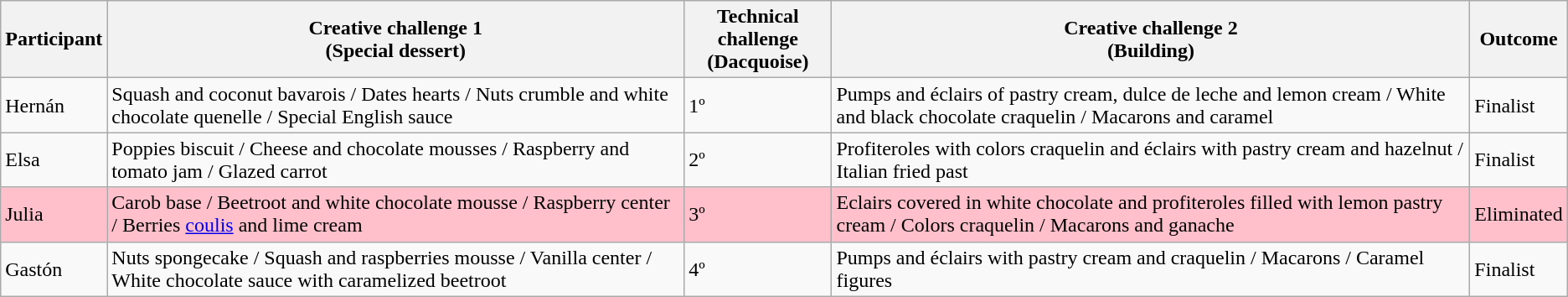<table class="wikitable">
<tr>
<th>Participant</th>
<th>Creative challenge 1<br>(Special dessert)</th>
<th>Technical challenge<br>(Dacquoise)</th>
<th>Creative challenge 2<br>(Building)</th>
<th>Outcome</th>
</tr>
<tr>
<td>Hernán</td>
<td>Squash and coconut bavarois / Dates hearts / Nuts crumble and white chocolate quenelle / Special English sauce</td>
<td>1º</td>
<td>Pumps and éclairs of pastry cream, dulce de leche and lemon cream / White and black chocolate craquelin / Macarons and caramel</td>
<td>Finalist</td>
</tr>
<tr>
<td>Elsa</td>
<td>Poppies biscuit / Cheese and chocolate mousses / Raspberry and tomato jam / Glazed carrot</td>
<td>2º</td>
<td>Profiteroles with colors craquelin and éclairs with pastry cream and hazelnut / Italian fried past</td>
<td>Finalist</td>
</tr>
<tr style="background:pink">
<td>Julia</td>
<td>Carob base / Beetroot and white chocolate mousse / Raspberry center / Berries <a href='#'>coulis</a> and lime cream</td>
<td>3º</td>
<td>Eclairs covered in white chocolate and profiteroles filled with lemon pastry cream / Colors craquelin / Macarons and ganache</td>
<td>Eliminated</td>
</tr>
<tr>
<td>Gastón</td>
<td>Nuts spongecake / Squash and raspberries mousse / Vanilla center / White chocolate sauce with caramelized beetroot</td>
<td>4º</td>
<td>Pumps and éclairs with pastry cream and craquelin / Macarons / Caramel figures</td>
<td>Finalist</td>
</tr>
</table>
